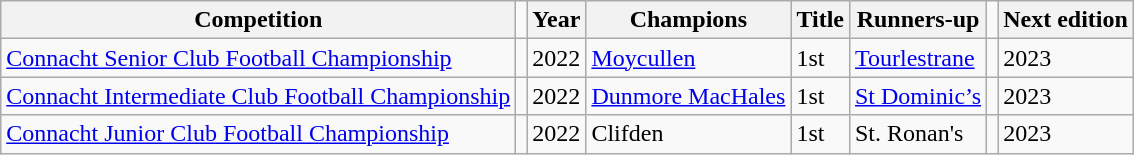<table class="wikitable sortable">
<tr>
<th>Competition</th>
<td></td>
<th>Year</th>
<th>Champions</th>
<th>Title</th>
<th>Runners-up</th>
<td></td>
<th>Next edition</th>
</tr>
<tr>
<td><a href='#'>Connacht Senior Club Football Championship</a></td>
<td></td>
<td>2022</td>
<td> <a href='#'>Moycullen</a></td>
<td>1st</td>
<td> <a href='#'>Tourlestrane</a></td>
<td></td>
<td>2023</td>
</tr>
<tr>
<td><a href='#'>Connacht Intermediate Club Football Championship</a></td>
<td></td>
<td>2022</td>
<td> <a href='#'>Dunmore MacHales</a></td>
<td>1st</td>
<td> <a href='#'>St Dominic’s</a></td>
<td></td>
<td>2023</td>
</tr>
<tr>
<td><a href='#'>Connacht Junior Club Football Championship</a></td>
<td></td>
<td>2022</td>
<td> Clifden</td>
<td>1st</td>
<td> St. Ronan's</td>
<td></td>
<td>2023</td>
</tr>
</table>
